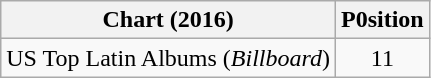<table class="wikitable">
<tr>
<th>Chart (2016)</th>
<th>P0sition</th>
</tr>
<tr>
<td>US Top Latin Albums (<em>Billboard</em>)</td>
<td style="text-align:center;">11</td>
</tr>
</table>
